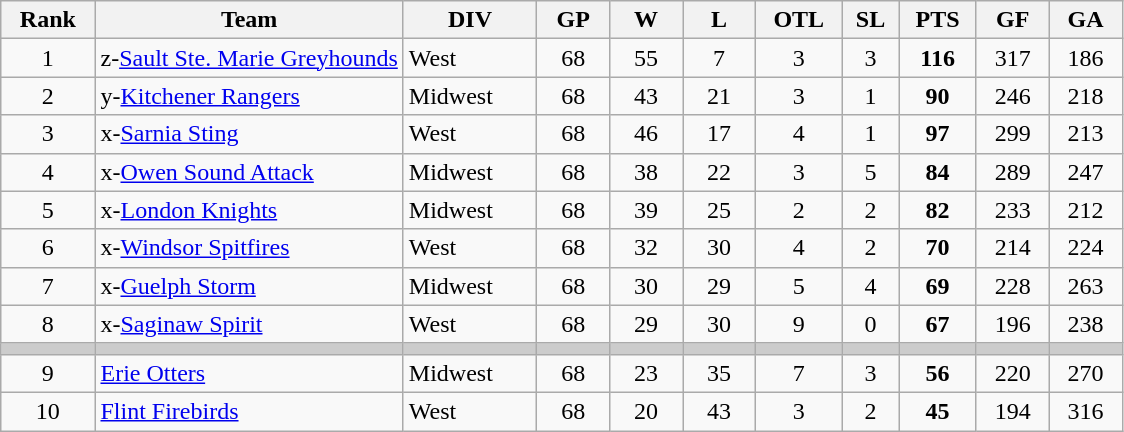<table class="wikitable sortable" style="text-align:center">
<tr>
<th>Rank</th>
<th width="27.5%">Team</th>
<th>DIV</th>
<th width="6.5%">GP</th>
<th width="6.5%">W</th>
<th width="6.5%">L</th>
<th>OTL</th>
<th>SL</th>
<th>PTS</th>
<th width="6.5%">GF</th>
<th width="6.5%">GA</th>
</tr>
<tr>
<td>1</td>
<td align=left>z-<a href='#'>Sault Ste. Marie Greyhounds</a></td>
<td align=left>West</td>
<td>68</td>
<td>55</td>
<td>7</td>
<td>3</td>
<td>3</td>
<td><strong>116</strong></td>
<td>317</td>
<td>186</td>
</tr>
<tr>
<td>2</td>
<td align=left>y-<a href='#'>Kitchener Rangers</a></td>
<td align=left>Midwest</td>
<td>68</td>
<td>43</td>
<td>21</td>
<td>3</td>
<td>1</td>
<td><strong>90</strong></td>
<td>246</td>
<td>218</td>
</tr>
<tr>
<td>3</td>
<td align=left>x-<a href='#'>Sarnia Sting</a></td>
<td align=left>West</td>
<td>68</td>
<td>46</td>
<td>17</td>
<td>4</td>
<td>1</td>
<td><strong>97</strong></td>
<td>299</td>
<td>213</td>
</tr>
<tr>
<td>4</td>
<td align=left>x-<a href='#'>Owen Sound Attack</a></td>
<td align=left>Midwest</td>
<td>68</td>
<td>38</td>
<td>22</td>
<td>3</td>
<td>5</td>
<td><strong>84</strong></td>
<td>289</td>
<td>247</td>
</tr>
<tr>
<td>5</td>
<td align=left>x-<a href='#'>London Knights</a></td>
<td align=left>Midwest</td>
<td>68</td>
<td>39</td>
<td>25</td>
<td>2</td>
<td>2</td>
<td><strong>82</strong></td>
<td>233</td>
<td>212</td>
</tr>
<tr>
<td>6</td>
<td align=left>x-<a href='#'>Windsor Spitfires</a></td>
<td align=left>West</td>
<td>68</td>
<td>32</td>
<td>30</td>
<td>4</td>
<td>2</td>
<td><strong>70</strong></td>
<td>214</td>
<td>224</td>
</tr>
<tr>
<td>7</td>
<td align=left>x-<a href='#'>Guelph Storm</a></td>
<td align=left>Midwest</td>
<td>68</td>
<td>30</td>
<td>29</td>
<td>5</td>
<td>4</td>
<td><strong>69</strong></td>
<td>228</td>
<td>263</td>
</tr>
<tr>
<td>8</td>
<td align=left>x-<a href='#'>Saginaw Spirit</a></td>
<td align=left>West</td>
<td>68</td>
<td>29</td>
<td>30</td>
<td>9</td>
<td>0</td>
<td><strong>67</strong></td>
<td>196</td>
<td>238</td>
</tr>
<tr style="background-color:#cccccc;">
<td></td>
<td></td>
<td></td>
<td></td>
<td></td>
<td></td>
<td></td>
<td></td>
<td></td>
<td></td>
<td></td>
</tr>
<tr>
<td>9</td>
<td align=left><a href='#'>Erie Otters</a></td>
<td align=left>Midwest</td>
<td>68</td>
<td>23</td>
<td>35</td>
<td>7</td>
<td>3</td>
<td><strong>56</strong></td>
<td>220</td>
<td>270</td>
</tr>
<tr>
<td>10</td>
<td align=left><a href='#'>Flint Firebirds</a></td>
<td align=left>West</td>
<td>68</td>
<td>20</td>
<td>43</td>
<td>3</td>
<td>2</td>
<td><strong>45</strong></td>
<td>194</td>
<td>316</td>
</tr>
</table>
